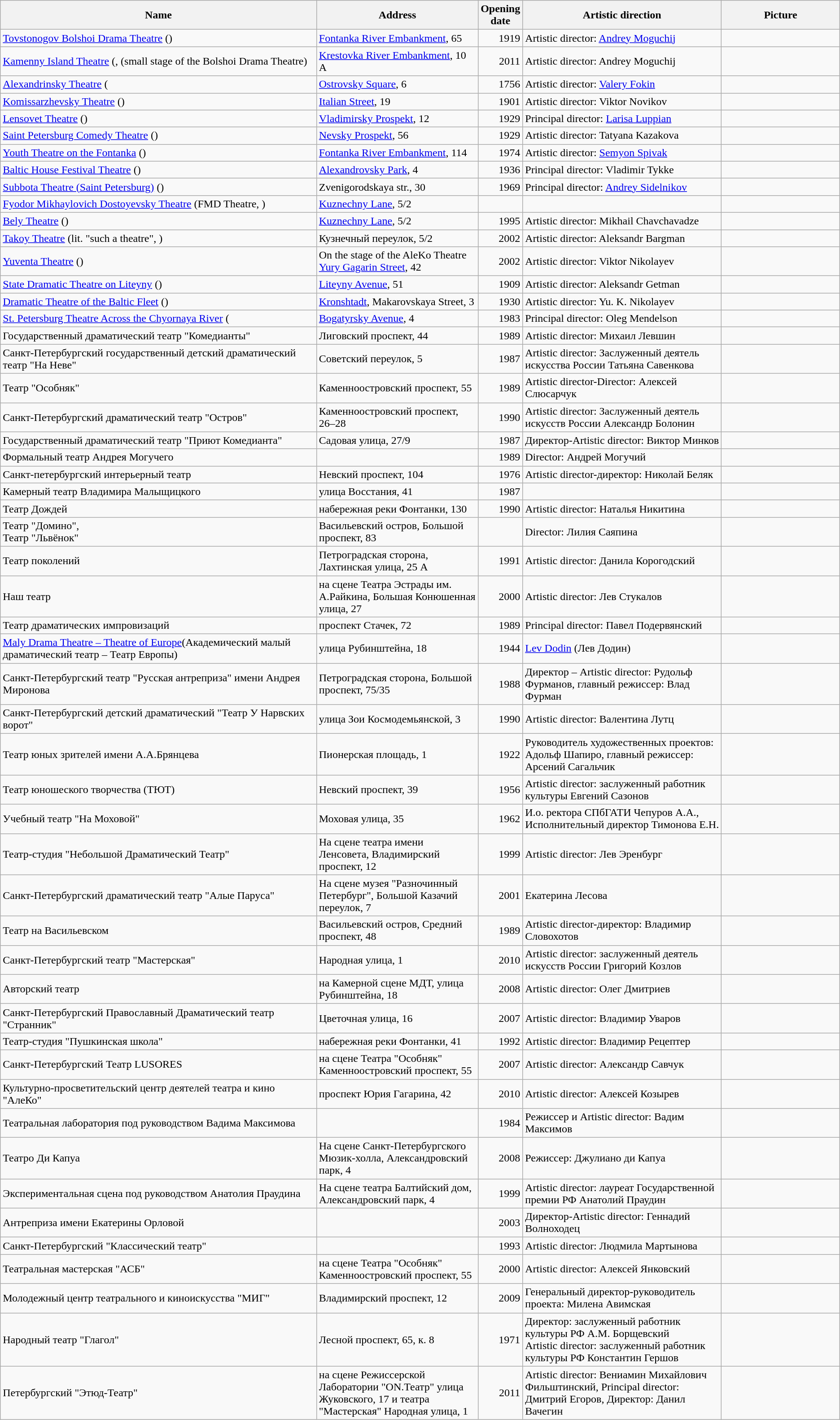<table class="wikitable sortable">
<tr>
<th width="40%">Name</th>
<th width="20%">Address</th>
<th width="80em">Opening date</th>
<th width="25%">Artistic direction</th>
<th width="15%">Picture</th>
</tr>
<tr>
<td><a href='#'>Tovstonogov Bolshoi Drama Theatre</a> ()</td>
<td><a href='#'>Fontanka River Embankment</a>, 65</td>
<td align="right">1919</td>
<td>Artistic director: <a href='#'>Andrey Moguchij</a></td>
<td></td>
</tr>
<tr>
<td><a href='#'>Kamenny Island Theatre</a> (, (small stage of the Bolshoi Drama Theatre)</td>
<td><a href='#'>Krestovka River Embankment</a>, 10 А</td>
<td align="right">2011</td>
<td>Artistic director: Andrey Moguchij</td>
<td></td>
</tr>
<tr>
<td><a href='#'>Alexandrinsky Theatre</a> (</td>
<td><a href='#'>Ostrovsky Square</a>, 6</td>
<td align="right">1756</td>
<td>Artistic director: <a href='#'>Valery Fokin</a></td>
<td></td>
</tr>
<tr>
<td><a href='#'>Komissarzhevsky Theatre</a> ()</td>
<td><a href='#'>Italian Street</a>, 19</td>
<td align="right">1901</td>
<td>Artistic director: Viktor Novikov</td>
<td></td>
</tr>
<tr>
<td><a href='#'>Lensovet Theatre</a> ()</td>
<td><a href='#'>Vladimirsky Prospekt</a>, 12</td>
<td align="right">1929</td>
<td>Principal director: <a href='#'>Larisa Luppian</a></td>
<td></td>
</tr>
<tr>
<td><a href='#'>Saint Petersburg Comedy Theatre</a> ()</td>
<td><a href='#'>Nevsky Prospekt</a>, 56</td>
<td align="right">1929</td>
<td>Artistic director: Tatyana Kazakova</td>
<td></td>
</tr>
<tr>
<td><a href='#'>Youth Theatre on the Fontanka</a> ()</td>
<td><a href='#'>Fontanka River Embankment</a>, 114</td>
<td align="right">1974</td>
<td>Artistic director: <a href='#'>Semyon Spivak</a></td>
<td></td>
</tr>
<tr>
<td><a href='#'>Baltic House Festival Theatre</a> ()</td>
<td><a href='#'>Alexandrovsky Park</a>, 4</td>
<td align="right">1936</td>
<td>Principal director: Vladimir Tykke</td>
<td></td>
</tr>
<tr>
<td><a href='#'>Subbota Theatre (Saint Petersburg)</a> ()</td>
<td>Zvenigorodskaya str., 30</td>
<td align="right">1969</td>
<td>Principal director: <a href='#'>Andrey Sidelnikov</a></td>
<td></td>
</tr>
<tr>
<td><a href='#'>Fyodor Mikhaylovich Dostoyevsky Theatre</a> (FMD Theatre, )</td>
<td><a href='#'>Kuznechny Lane</a>, 5/2</td>
<td align="right"></td>
<td></td>
<td></td>
</tr>
<tr>
<td><a href='#'>Bely Theatre</a> ()</td>
<td><a href='#'>Kuznechny Lane</a>, 5/2</td>
<td align="right">1995</td>
<td>Artistic director: Mikhail Chavchavadze</td>
<td></td>
</tr>
<tr>
<td><a href='#'>Takoy Theatre</a> (lit. "such a theatre", )</td>
<td>Кузнечный переулок, 5/2</td>
<td align="right">2002</td>
<td>Artistic director: Aleksandr Bargman</td>
<td></td>
</tr>
<tr>
<td><a href='#'>Yuventa Theatre</a> ()</td>
<td>On the stage of the AleKo Theatre<br><a href='#'>Yury Gagarin Street</a>, 42</td>
<td align="right">2002</td>
<td>Artistic director: Viktor Nikolayev</td>
<td></td>
</tr>
<tr>
<td><a href='#'>State Dramatic Theatre on Liteyny</a> ()</td>
<td><a href='#'>Liteyny Avenue</a>, 51</td>
<td align="right">1909</td>
<td>Artistic director: Aleksandr Getman</td>
<td></td>
</tr>
<tr>
<td><a href='#'>Dramatic Theatre of the Baltic Fleet</a> ()</td>
<td><a href='#'>Kronshtadt</a>, Makarovskaya Street, 3</td>
<td align="right">1930</td>
<td>Artistic director: Yu. K. Nikolayev</td>
<td></td>
</tr>
<tr>
<td><a href='#'>St. Petersburg Theatre Across the Chyornaya River</a> (</td>
<td><a href='#'>Bogatyrsky Avenue</a>, 4</td>
<td align="right">1983</td>
<td>Principal director: Oleg Mendelson</td>
<td></td>
</tr>
<tr>
<td>Государственный драматический театр "Комедианты"</td>
<td>Лиговский проспект, 44</td>
<td align="right">1989</td>
<td>Artistic director: Михаил Левшин</td>
<td></td>
</tr>
<tr>
<td>Санкт-Петербургский государственный детский драматический театр "На Неве"</td>
<td>Советский переулок, 5</td>
<td align="right">1987</td>
<td>Artistic director: Заслуженный деятель искусства России Татьяна Савенкова</td>
<td></td>
</tr>
<tr>
<td>Театр "Особняк"</td>
<td>Каменноостровский проспект, 55</td>
<td align="right">1989</td>
<td>Artistic director-Director: Алексей Слюсарчук</td>
<td></td>
</tr>
<tr>
<td>Санкт-Петербургский драматический театр "Остров"</td>
<td>Каменноостровский проспект, 26–28</td>
<td align="right">1990</td>
<td>Artistic director: Заслуженный деятель искусств России Александр Болонин</td>
<td></td>
</tr>
<tr>
<td>Государственный драматический театр "Приют Комедианта"</td>
<td>Садовая улица, 27/9</td>
<td align="right">1987</td>
<td>Директор-Artistic director: Виктор Минков</td>
<td></td>
</tr>
<tr>
<td>Формальный театр Андрея Могучего</td>
<td></td>
<td align="right">1989</td>
<td>Director: Андрей Могучий</td>
<td></td>
</tr>
<tr>
<td>Санкт-петербургский интерьерный театр</td>
<td>Невский проспект, 104</td>
<td align="right">1976</td>
<td>Artistic director-директор: Николай Беляк</td>
<td></td>
</tr>
<tr>
<td>Камерный театр Владимира Малыщицкого</td>
<td>улица Восстания, 41</td>
<td align="right">1987</td>
<td></td>
<td></td>
</tr>
<tr>
<td>Театр Дождей</td>
<td>набережная реки Фонтанки, 130</td>
<td align="right">1990</td>
<td>Artistic director: Наталья Никитина</td>
<td></td>
</tr>
<tr>
<td>Театр "Домино",<br>Театр "Львёнок"</td>
<td>Васильевский остров, Большой проспект, 83</td>
<td align="right"></td>
<td>Director: Лилия Саяпина</td>
<td></td>
</tr>
<tr>
<td>Театр поколений</td>
<td>Петроградская сторона, Лахтинская улица, 25 А</td>
<td align="right">1991</td>
<td>Artistic director: Данила Корогодский</td>
<td></td>
</tr>
<tr>
<td>Наш театр</td>
<td>на сцене Театра Эстрады им. А.Райкина, Большая Конюшенная улица, 27</td>
<td align="right">2000</td>
<td>Artistic director: Лев Стукалов</td>
<td></td>
</tr>
<tr>
<td>Театр драматических импровизаций</td>
<td>проспект Стачек, 72</td>
<td align="right">1989</td>
<td>Principal director: Павел Подервянский</td>
<td></td>
</tr>
<tr>
<td><a href='#'>Maly Drama Theatre – Theatre of Europe</a>(Академический малый драматический театр – Театр Европы)</td>
<td>улица Рубинштейна, 18</td>
<td align="right">1944</td>
<td Artistic director-директор: Додин, Лев Абрамович><a href='#'>Lev Dodin</a> (Лев Додин)</td>
<td></td>
</tr>
<tr>
<td>Санкт-Петербургский театр "Русская антреприза" имени Андрея Миронова</td>
<td>Петроградская сторона, Большой проспект, 75/35</td>
<td align="right">1988</td>
<td>Директор – Artistic director: Рудольф Фурманов, главный режиссер: Влад Фурман</td>
<td></td>
</tr>
<tr>
<td>Санкт-Петербургский детский драматический "Театр У Нарвских ворот"</td>
<td>улица Зои Космодемьянской, 3</td>
<td align="right">1990</td>
<td>Artistic director: Валентина Лутц</td>
<td></td>
</tr>
<tr>
<td>Театр юных зрителей имени А.А.Брянцева</td>
<td>Пионерская площадь, 1</td>
<td align="right">1922</td>
<td>Руководитель художественных проектов: Адольф Шапиро, главный режиссер: Арсений Сагальчик</td>
<td></td>
</tr>
<tr>
<td>Театр юношеского творчества (ТЮТ)</td>
<td>Невский проспект, 39</td>
<td align="right">1956</td>
<td>Artistic director: заслуженный работник культуры Евгений Сазонов</td>
<td></td>
</tr>
<tr>
<td>Учебный театр "На Моховой"</td>
<td>Моховая улица, 35</td>
<td align="right">1962</td>
<td>И.о. ректора СПбГАТИ Чепуров А.А., Исполнительный директор Тимонова Е.Н.</td>
<td></td>
</tr>
<tr>
<td>Театр-студия "Небольшой Драматический Театр"</td>
<td>На сцене театра имени Ленсовета, Владимирский проспект, 12</td>
<td align="right">1999</td>
<td>Artistic director: Лев Эренбург</td>
<td></td>
</tr>
<tr>
<td>Санкт-Петербургский драматический театр "Алые Паруса"</td>
<td>На сцене музея "Разночинный Петербург", Большой Казачий переулок, 7</td>
<td align="right">2001</td>
<td>Екатерина Лесова</td>
<td></td>
</tr>
<tr>
<td>Театр на Васильевском</td>
<td>Васильевский остров, Средний проспект, 48</td>
<td align="right">1989</td>
<td>Artistic director-директор: Владимир Словохотов</td>
<td></td>
</tr>
<tr>
<td>Санкт-Петербургский театр "Мастерская"</td>
<td>Народная улица, 1</td>
<td align="right">2010</td>
<td>Artistic director: заслуженный деятель искусств России Григорий Козлов</td>
<td></td>
</tr>
<tr>
<td>Авторский театр</td>
<td>на Камерной сцене МДТ, улица Рубинштейна, 18</td>
<td align="right">2008</td>
<td>Artistic director: Олег Дмитриев</td>
<td></td>
</tr>
<tr>
<td>Санкт-Петербургский Православный Драматический театр "Странник"</td>
<td>Цветочная улица, 16</td>
<td align="right">2007</td>
<td>Artistic director: Владимир Уваров</td>
<td></td>
</tr>
<tr>
<td>Театр-студия "Пушкинская школа"</td>
<td>набережная реки Фонтанки, 41</td>
<td align="right">1992</td>
<td>Artistic director: Владимир Рецептер</td>
<td></td>
</tr>
<tr>
<td>Санкт-Петербургский Театр LUSORES</td>
<td>на сцене Театра "Особняк" Каменноостровский проспект, 55</td>
<td align="right">2007</td>
<td>Artistic director: Александр Савчук</td>
<td></td>
</tr>
<tr>
<td>Культурно-просветительский центр деятелей театра и кино "АлеКо"</td>
<td>проспект Юрия Гагарина, 42</td>
<td align="right">2010</td>
<td>Artistic director: Алексей Козырев</td>
<td></td>
</tr>
<tr>
<td>Театральная лаборатория под руководством Вадима Максимова</td>
<td></td>
<td align="right">1984</td>
<td>Режиссер и Artistic director: Вадим Максимов</td>
<td></td>
</tr>
<tr>
<td>Театро Ди Капуа</td>
<td>На сцене Санкт-Петербургского Мюзик-холла, Александровский парк, 4</td>
<td align="right">2008</td>
<td>Режиссер: Джулиано ди Капуа</td>
<td></td>
</tr>
<tr>
<td>Экспериментальная сцена под руководством Анатолия Праудина</td>
<td>На сцене театра Балтийский дом, Александровский парк, 4</td>
<td align="right">1999</td>
<td>Artistic director: лауреат Государственной премии РФ Анатолий Праудин</td>
<td></td>
</tr>
<tr>
<td>Антреприза имени Екатерины Орловой</td>
<td></td>
<td align="right">2003</td>
<td>Директор-Artistic director: Геннадий Волноходец</td>
<td></td>
</tr>
<tr>
<td>Санкт-Петербургский "Классический театр"</td>
<td></td>
<td align="right">1993</td>
<td>Artistic director: Людмила Мартынова</td>
<td></td>
</tr>
<tr>
<td>Театральная мастерская "АСБ"</td>
<td>на сцене Театра "Особняк" Каменноостровский проспект, 55</td>
<td align="right">2000</td>
<td>Artistic director: Алексей Янковский</td>
<td></td>
</tr>
<tr>
<td>Молодежный центр театрального и киноискусства "МИГ"</td>
<td>Владимирский проспект, 12</td>
<td align="right">2009</td>
<td>Генеральный директор-руководитель проекта: Милена Авимская</td>
<td></td>
</tr>
<tr>
<td>Народный театр "Глагол"</td>
<td>Лесной проспект, 65, к. 8</td>
<td align="right">1971</td>
<td>Директор: заслуженный работник культуры РФ А.М. Борщевский<br>Artistic director: заслуженный работник культуры РФ Константин Гершов</td>
<td></td>
</tr>
<tr>
<td>Петербургский "Этюд-Театр"</td>
<td>на сцене Режиссерской Лаборатории "ON.Театр" улица Жуковского, 17 и театра "Мастерская" Народная улица, 1</td>
<td align="right">2011</td>
<td>Artistic director: Вениамин Михайлович Фильштинский, Principal director: Дмитрий Егоров, Директор: Данил Вачегин</td>
<td></td>
</tr>
</table>
